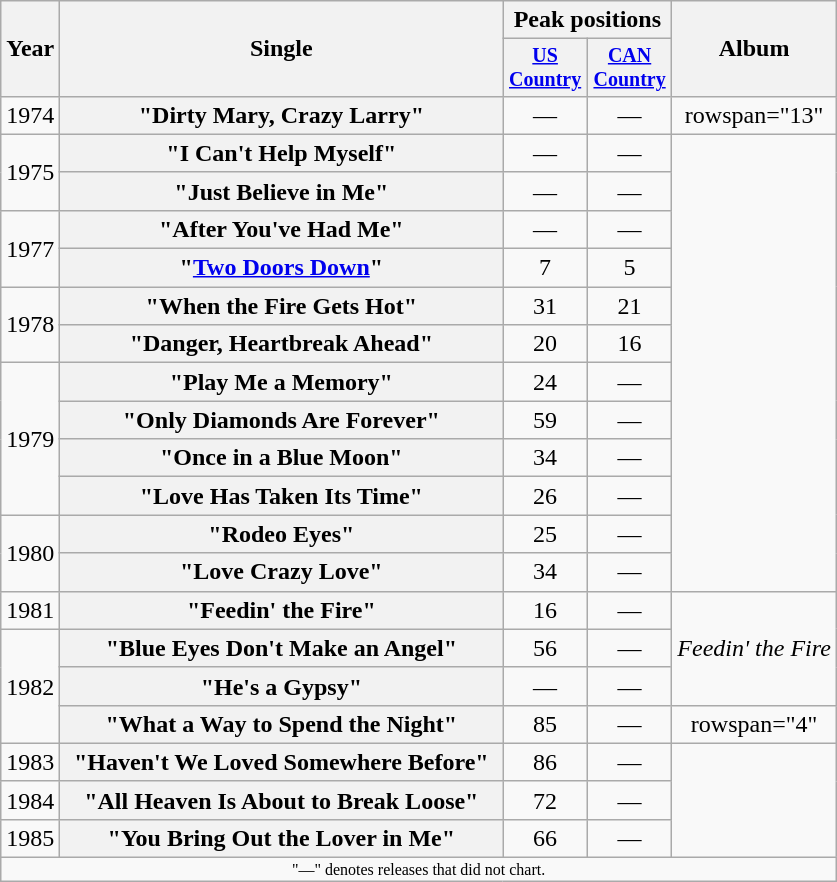<table class="wikitable plainrowheaders" style="text-align:center;">
<tr>
<th rowspan="2">Year</th>
<th rowspan="2" style="width:18em;">Single</th>
<th colspan="2">Peak positions</th>
<th rowspan="2">Album</th>
</tr>
<tr style="font-size:smaller;">
<th width="50"><a href='#'>US Country</a></th>
<th width="50"><a href='#'>CAN Country</a></th>
</tr>
<tr>
<td>1974</td>
<th scope="row">"Dirty Mary, Crazy Larry"</th>
<td>—</td>
<td>—</td>
<td>rowspan="13" </td>
</tr>
<tr>
<td rowspan="2">1975</td>
<th scope="row">"I Can't Help Myself"</th>
<td>—</td>
<td>—</td>
</tr>
<tr>
<th scope="row">"Just Believe in Me"</th>
<td>—</td>
<td>—</td>
</tr>
<tr>
<td rowspan="2">1977</td>
<th scope="row">"After You've Had Me"</th>
<td>—</td>
<td>—</td>
</tr>
<tr>
<th scope="row">"<a href='#'>Two Doors Down</a>"</th>
<td>7</td>
<td>5</td>
</tr>
<tr>
<td rowspan="2">1978</td>
<th scope="row">"When the Fire Gets Hot"</th>
<td>31</td>
<td>21</td>
</tr>
<tr>
<th scope="row">"Danger, Heartbreak Ahead"</th>
<td>20</td>
<td>16</td>
</tr>
<tr>
<td rowspan="4">1979</td>
<th scope="row">"Play Me a Memory"</th>
<td>24</td>
<td>—</td>
</tr>
<tr>
<th scope="row">"Only Diamonds Are Forever"</th>
<td>59</td>
<td>—</td>
</tr>
<tr>
<th scope="row">"Once in a Blue Moon"</th>
<td>34</td>
<td>—</td>
</tr>
<tr>
<th scope="row">"Love Has Taken Its Time"</th>
<td>26</td>
<td>—</td>
</tr>
<tr>
<td rowspan="2">1980</td>
<th scope="row">"Rodeo Eyes"</th>
<td>25</td>
<td>—</td>
</tr>
<tr>
<th scope="row">"Love Crazy Love"</th>
<td>34</td>
<td>—</td>
</tr>
<tr>
<td>1981</td>
<th scope="row">"Feedin' the Fire"</th>
<td>16</td>
<td>—</td>
<td align="left" rowspan="3"><em>Feedin' the Fire</em></td>
</tr>
<tr>
<td rowspan="3">1982</td>
<th scope="row">"Blue Eyes Don't Make an Angel"</th>
<td>56</td>
<td>—</td>
</tr>
<tr>
<th scope="row">"He's a Gypsy"</th>
<td>—</td>
<td>—</td>
</tr>
<tr>
<th scope="row">"What a Way to Spend the Night"</th>
<td>85</td>
<td>—</td>
<td>rowspan="4" </td>
</tr>
<tr>
<td>1983</td>
<th scope="row">"Haven't We Loved Somewhere Before"</th>
<td>86</td>
<td>—</td>
</tr>
<tr>
<td>1984</td>
<th scope="row">"All Heaven Is About to Break Loose"</th>
<td>72</td>
<td>—</td>
</tr>
<tr>
<td>1985</td>
<th scope="row">"You Bring Out the Lover in Me"</th>
<td>66</td>
<td>—</td>
</tr>
<tr>
<td colspan="5" style="font-size: 8pt">"—" denotes releases that did not chart.</td>
</tr>
</table>
